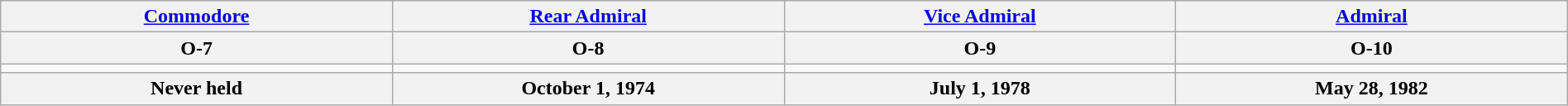<table class="wikitable" style="margin:auto; width:100%;">
<tr>
<th><a href='#'>Commodore</a></th>
<th><a href='#'>Rear Admiral</a></th>
<th><a href='#'>Vice Admiral</a></th>
<th><a href='#'>Admiral</a></th>
</tr>
<tr>
<th>O-7</th>
<th>O-8</th>
<th>O-9</th>
<th>O-10</th>
</tr>
<tr>
<td style="text-align:center; width:16%;"></td>
<td style="text-align:center; width:16%;"></td>
<td style="text-align:center; width:16%;"></td>
<td style="text-align:center; width:16%;"></td>
</tr>
<tr>
<th>Never held</th>
<th>October 1, 1974</th>
<th>July 1, 1978</th>
<th>May 28, 1982</th>
</tr>
</table>
